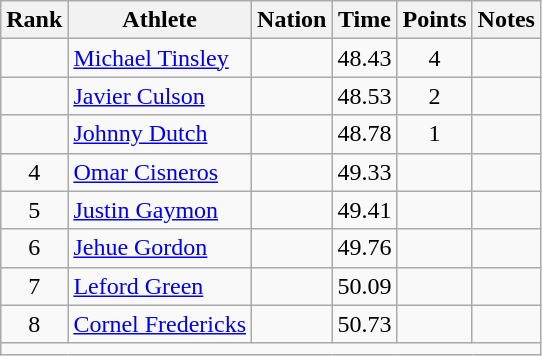<table class="wikitable mw-datatable sortable" style="text-align:center;">
<tr>
<th>Rank</th>
<th>Athlete</th>
<th>Nation</th>
<th>Time</th>
<th>Points</th>
<th>Notes</th>
</tr>
<tr>
<td></td>
<td align=left><a href='#'>Michael Tinsley</a></td>
<td align=left></td>
<td>48.43</td>
<td>4</td>
<td></td>
</tr>
<tr>
<td></td>
<td align=left><a href='#'>Javier Culson</a></td>
<td align=left></td>
<td>48.53</td>
<td>2</td>
<td></td>
</tr>
<tr>
<td></td>
<td align=left><a href='#'>Johnny Dutch</a></td>
<td align=left></td>
<td>48.78</td>
<td>1</td>
<td></td>
</tr>
<tr>
<td>4</td>
<td align=left><a href='#'>Omar Cisneros</a></td>
<td align=left></td>
<td>49.33</td>
<td></td>
<td></td>
</tr>
<tr>
<td>5</td>
<td align=left><a href='#'>Justin Gaymon</a></td>
<td align=left></td>
<td>49.41</td>
<td></td>
<td></td>
</tr>
<tr>
<td>6</td>
<td align=left><a href='#'>Jehue Gordon</a></td>
<td align=left></td>
<td>49.76</td>
<td></td>
<td></td>
</tr>
<tr>
<td>7</td>
<td align=left><a href='#'>Leford Green</a></td>
<td align=left></td>
<td>50.09</td>
<td></td>
<td></td>
</tr>
<tr>
<td>8</td>
<td align=left><a href='#'>Cornel Fredericks</a></td>
<td align=left></td>
<td>50.73</td>
<td></td>
<td></td>
</tr>
<tr class="sortbottom">
<td colspan=6></td>
</tr>
</table>
